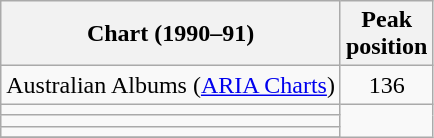<table class="wikitable sortable">
<tr>
<th>Chart (1990–91)</th>
<th>Peak<br>position</th>
</tr>
<tr>
<td>Australian Albums (<a href='#'>ARIA Charts</a>)</td>
<td align="center">136</td>
</tr>
<tr>
<td></td>
</tr>
<tr>
<td></td>
</tr>
<tr>
<td></td>
</tr>
<tr>
</tr>
</table>
